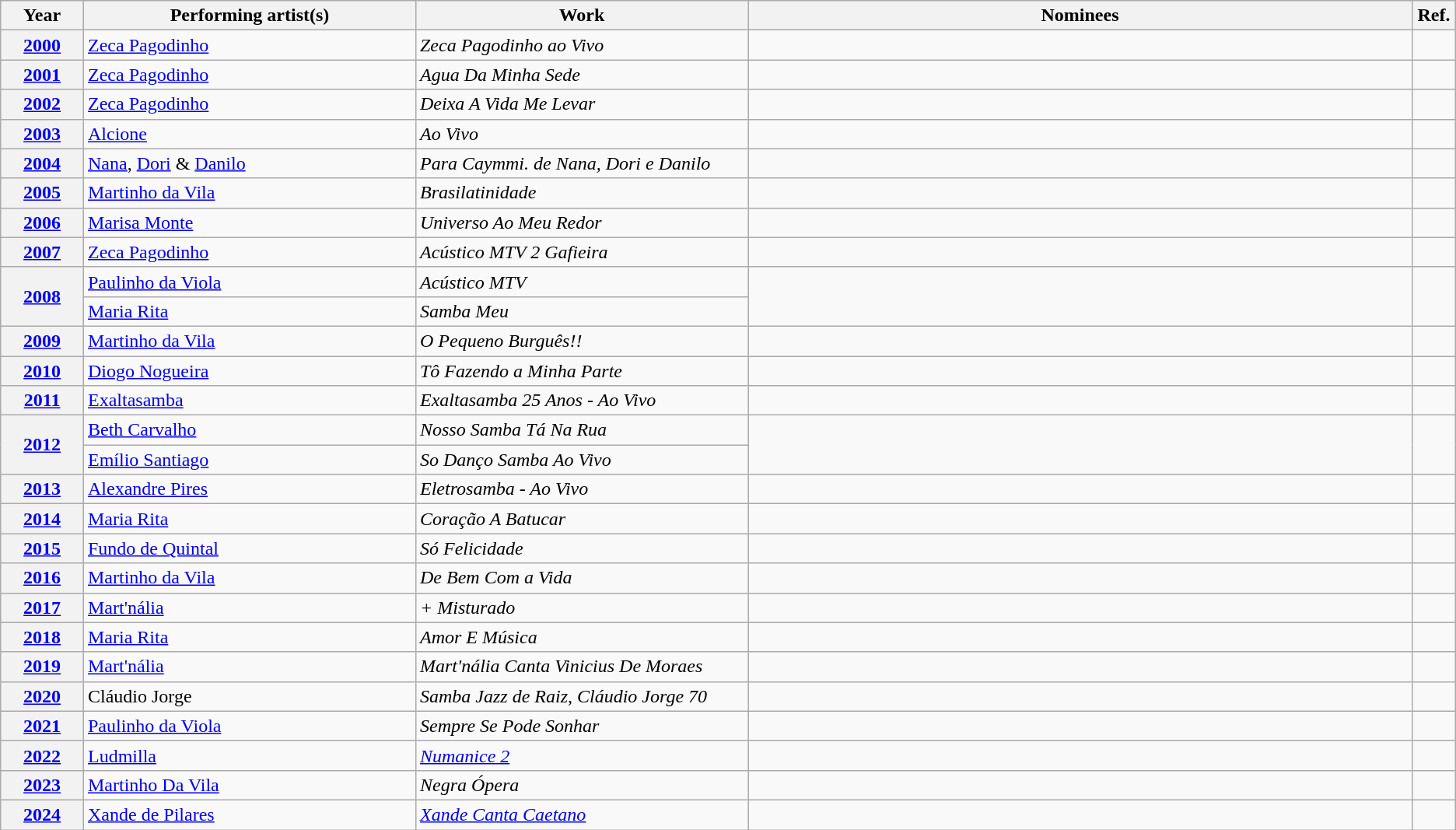<table class="wikitable">
<tr>
<th width="5%">Year</th>
<th width="20%">Performing artist(s)</th>
<th width="20%">Work</th>
<th width="40%">Nominees</th>
<th width="1%">Ref.</th>
</tr>
<tr>
<th><a href='#'>2000</a></th>
<td><a href='#'>Zeca Pagodinho</a></td>
<td><em>Zeca Pagodinho ao Vivo</em></td>
<td></td>
<td></td>
</tr>
<tr>
<th><a href='#'>2001</a></th>
<td><a href='#'>Zeca Pagodinho</a></td>
<td><em>Agua Da Minha Sede</em></td>
<td></td>
<td></td>
</tr>
<tr>
<th><a href='#'>2002</a></th>
<td><a href='#'>Zeca Pagodinho</a></td>
<td><em>Deixa A Vida Me Levar</em></td>
<td></td>
<td></td>
</tr>
<tr>
<th><a href='#'>2003</a></th>
<td><a href='#'>Alcione</a></td>
<td><em>Ao Vivo</em></td>
<td></td>
<td></td>
</tr>
<tr>
<th><a href='#'>2004</a></th>
<td><a href='#'>Nana</a>, <a href='#'>Dori</a> & <a href='#'>Danilo</a></td>
<td><em>Para Caymmi. de Nana, Dori e Danilo</em></td>
<td></td>
<td></td>
</tr>
<tr>
<th><a href='#'>2005</a></th>
<td><a href='#'>Martinho da Vila</a></td>
<td><em>Brasilatinidade</em></td>
<td></td>
<td></td>
</tr>
<tr>
<th><a href='#'>2006</a></th>
<td><a href='#'>Marisa Monte</a></td>
<td><em>Universo Ao Meu Redor</em></td>
<td></td>
<td></td>
</tr>
<tr>
<th><a href='#'>2007</a></th>
<td><a href='#'>Zeca Pagodinho</a></td>
<td><em>Acústico MTV 2 Gafieira</em></td>
<td></td>
<td></td>
</tr>
<tr>
<th rowspan="2"><a href='#'>2008</a></th>
<td><a href='#'>Paulinho da Viola</a></td>
<td><em>Acústico MTV</em></td>
<td rowspan="2"></td>
<td rowspan="2"></td>
</tr>
<tr>
<td><a href='#'>Maria Rita</a></td>
<td><em>Samba Meu</em></td>
</tr>
<tr>
<th><a href='#'>2009</a></th>
<td><a href='#'>Martinho da Vila</a></td>
<td><em>O Pequeno Burguês!!</em></td>
<td></td>
<td></td>
</tr>
<tr>
<th><a href='#'>2010</a></th>
<td><a href='#'>Diogo Nogueira</a></td>
<td><em>Tô Fazendo a Minha Parte</em></td>
<td></td>
<td></td>
</tr>
<tr>
<th><a href='#'>2011</a></th>
<td><a href='#'>Exaltasamba</a></td>
<td><em>Exaltasamba 25 Anos - Ao Vivo</em></td>
<td></td>
<td></td>
</tr>
<tr>
<th rowspan="2"><a href='#'>2012</a></th>
<td><a href='#'>Beth Carvalho</a></td>
<td><em>Nosso Samba Tá Na Rua</em></td>
<td rowspan="2"></td>
<td rowspan="2"></td>
</tr>
<tr>
<td><a href='#'>Emílio Santiago</a></td>
<td><em>So Danço Samba Ao Vivo</em></td>
</tr>
<tr>
<th><a href='#'>2013</a></th>
<td><a href='#'>Alexandre Pires</a></td>
<td><em>Eletrosamba - Ao Vivo</em></td>
<td></td>
<td></td>
</tr>
<tr>
<th><a href='#'>2014</a></th>
<td><a href='#'>Maria Rita</a></td>
<td><em>Coração A Batucar</em></td>
<td></td>
<td></td>
</tr>
<tr>
<th><a href='#'>2015</a></th>
<td><a href='#'>Fundo de Quintal</a></td>
<td><em>Só Felicidade</em></td>
<td></td>
<td></td>
</tr>
<tr>
<th><a href='#'>2016</a></th>
<td><a href='#'>Martinho da Vila</a></td>
<td><em>De Bem Com a Vida</em></td>
<td></td>
<td></td>
</tr>
<tr>
<th><a href='#'>2017</a></th>
<td><a href='#'>Mart'nália</a></td>
<td><em>+ Misturado</em></td>
<td></td>
<td></td>
</tr>
<tr>
<th><a href='#'>2018</a></th>
<td><a href='#'>Maria Rita</a></td>
<td><em>Amor E Música</em></td>
<td></td>
<td></td>
</tr>
<tr>
<th><a href='#'>2019</a></th>
<td><a href='#'>Mart'nália</a></td>
<td><em>Mart'nália Canta Vinicius De Moraes</em></td>
<td></td>
<td></td>
</tr>
<tr>
<th><a href='#'>2020</a></th>
<td>Cláudio Jorge</td>
<td><em>Samba Jazz de Raiz, Cláudio Jorge 70</em></td>
<td></td>
<td></td>
</tr>
<tr>
<th style="text-align:center;"><a href='#'>2021</a></th>
<td><a href='#'>Paulinho da Viola</a></td>
<td><em>Sempre Se Pode Sonhar</em></td>
<td></td>
<td></td>
</tr>
<tr>
<th style="text-align:center;" scope="row"><a href='#'><strong>2022</strong></a></th>
<td><a href='#'>Ludmilla</a></td>
<td><em><a href='#'>Numanice 2</a></em></td>
<td></td>
<td></td>
</tr>
<tr>
<th style="text-align:center;" scope="row"><a href='#'><strong>2023</strong></a></th>
<td><a href='#'>Martinho Da Vila</a></td>
<td><em>Negra Ópera</em></td>
<td></td>
<td style="text-align:center;"></td>
</tr>
<tr>
<th style="text-align:center;" scope="row"><a href='#'><strong>2024</strong></a></th>
<td><a href='#'>Xande de Pilares</a></td>
<td><em><a href='#'>Xande Canta Caetano</a></em></td>
<td></td>
<td align="center"></td>
</tr>
</table>
